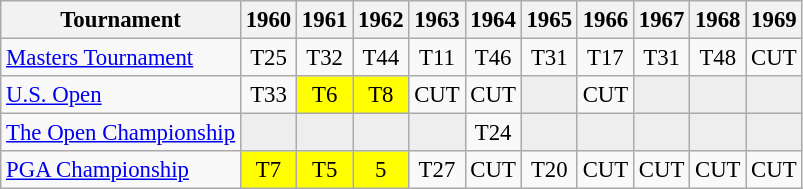<table class="wikitable" style="font-size:95%;text-align:center;">
<tr>
<th>Tournament</th>
<th>1960</th>
<th>1961</th>
<th>1962</th>
<th>1963</th>
<th>1964</th>
<th>1965</th>
<th>1966</th>
<th>1967</th>
<th>1968</th>
<th>1969</th>
</tr>
<tr>
<td align=left><a href='#'>Masters Tournament</a></td>
<td>T25</td>
<td>T32</td>
<td>T44</td>
<td>T11</td>
<td>T46</td>
<td>T31</td>
<td>T17</td>
<td>T31</td>
<td>T48</td>
<td>CUT</td>
</tr>
<tr>
<td align=left><a href='#'>U.S. Open</a></td>
<td>T33</td>
<td style="background:yellow;">T6</td>
<td style="background:yellow;">T8</td>
<td>CUT</td>
<td>CUT</td>
<td style="background:#eee;"></td>
<td>CUT</td>
<td style="background:#eee;"></td>
<td style="background:#eee;"></td>
<td style="background:#eee;"></td>
</tr>
<tr>
<td align=left><a href='#'>The Open Championship</a></td>
<td style="background:#eee;"></td>
<td style="background:#eee;"></td>
<td style="background:#eee;"></td>
<td style="background:#eee;"></td>
<td>T24</td>
<td style="background:#eee;"></td>
<td style="background:#eee;"></td>
<td style="background:#eee;"></td>
<td style="background:#eee;"></td>
<td style="background:#eee;"></td>
</tr>
<tr>
<td align=left><a href='#'>PGA Championship</a></td>
<td style="background:yellow;">T7</td>
<td style="background:yellow;">T5</td>
<td style="background:yellow;">5</td>
<td>T27</td>
<td>CUT</td>
<td>T20</td>
<td>CUT</td>
<td>CUT</td>
<td>CUT</td>
<td>CUT</td>
</tr>
</table>
